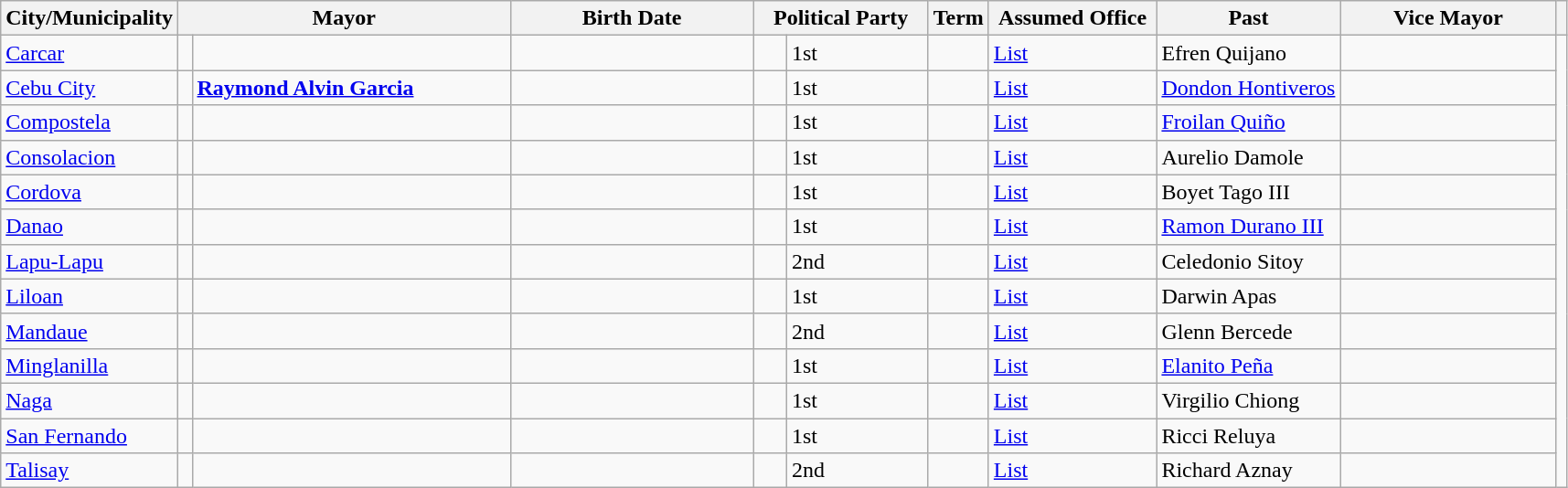<table class="wikitable sortable">
<tr>
<th width=120>City/Municipality</th>
<th width=235 colspan=2>Mayor</th>
<th width=170>Birth Date</th>
<th width=120 colspan=2>Political Party</th>
<th>Term</th>
<th width=115>Assumed Office</th>
<th>Past</th>
<th width=150>Vice Mayor</th>
<th><br></th>
</tr>
<tr>
<td><a href='#'>Carcar</a></td>
<td align=center></td>
<td><strong></strong></td>
<td></td>
<td></td>
<td>1st</td>
<td></td>
<td><a href='#'>List</a></td>
<td>Efren Quijano</td>
<td style="text-align: center;"></td>
</tr>
<tr>
<td><a href='#'>Cebu City</a></td>
<td align=center></td>
<td><strong><a href='#'>Raymond Alvin Garcia</a></strong></td>
<td></td>
<td></td>
<td>1st</td>
<td></td>
<td><a href='#'>List</a></td>
<td><a href='#'>Dondon Hontiveros</a></td>
<td style="text-align: center;"></td>
</tr>
<tr>
<td><a href='#'>Compostela</a></td>
<td align=center></td>
<td><strong></strong></td>
<td></td>
<td></td>
<td>1st</td>
<td></td>
<td><a href='#'>List</a></td>
<td><a href='#'>Froilan Quiño</a></td>
<td style="text-align: center;"></td>
</tr>
<tr>
<td><a href='#'>Consolacion</a></td>
<td align=center></td>
<td><strong></strong></td>
<td></td>
<td></td>
<td>1st</td>
<td></td>
<td><a href='#'>List</a></td>
<td>Aurelio Damole</td>
<td style="text-align: center;"></td>
</tr>
<tr>
<td><a href='#'>Cordova</a></td>
<td align=center></td>
<td><strong></strong></td>
<td></td>
<td></td>
<td>1st</td>
<td></td>
<td><a href='#'>List</a></td>
<td>Boyet Tago III</td>
<td style="text-align: center;"></td>
</tr>
<tr>
<td><a href='#'>Danao</a></td>
<td align=center></td>
<td><strong></strong></td>
<td></td>
<td></td>
<td>1st</td>
<td></td>
<td><a href='#'>List</a></td>
<td><a href='#'>Ramon Durano III</a></td>
<td style="text-align: center;"></td>
</tr>
<tr>
<td><a href='#'>Lapu-Lapu</a></td>
<td align=center></td>
<td><strong></strong></td>
<td></td>
<td></td>
<td>2nd</td>
<td></td>
<td><a href='#'>List</a></td>
<td>Celedonio Sitoy</td>
<td style="text-align: center;"></td>
</tr>
<tr>
<td><a href='#'>Liloan</a></td>
<td align=center></td>
<td><strong></strong></td>
<td></td>
<td></td>
<td>1st</td>
<td></td>
<td><a href='#'>List</a></td>
<td>Darwin Apas</td>
<td style="text-align: center;"></td>
</tr>
<tr>
<td><a href='#'>Mandaue</a></td>
<td align=center></td>
<td><strong></strong></td>
<td></td>
<td></td>
<td>2nd</td>
<td></td>
<td><a href='#'>List</a></td>
<td>Glenn Bercede</td>
<td style="text-align: center;"></td>
</tr>
<tr>
<td><a href='#'>Minglanilla</a></td>
<td align=center></td>
<td><strong></strong></td>
<td></td>
<td></td>
<td>1st</td>
<td></td>
<td><a href='#'>List</a></td>
<td><a href='#'>Elanito Peña</a></td>
<td style="text-align: center;"></td>
</tr>
<tr>
<td><a href='#'>Naga</a></td>
<td align=center></td>
<td><strong></strong></td>
<td></td>
<td></td>
<td>1st</td>
<td></td>
<td><a href='#'>List</a></td>
<td>Virgilio Chiong</td>
<td style="text-align: center;"></td>
</tr>
<tr>
<td><a href='#'>San Fernando</a></td>
<td align=center></td>
<td><strong></strong></td>
<td></td>
<td></td>
<td>1st</td>
<td></td>
<td><a href='#'>List</a></td>
<td>Ricci Reluya</td>
<td style="text-align: center;"></td>
</tr>
<tr>
<td><a href='#'>Talisay</a></td>
<td align=center></td>
<td><strong></strong></td>
<td></td>
<td></td>
<td>2nd</td>
<td></td>
<td><a href='#'>List</a></td>
<td>Richard Aznay</td>
<td style="text-align: center;"></td>
</tr>
</table>
